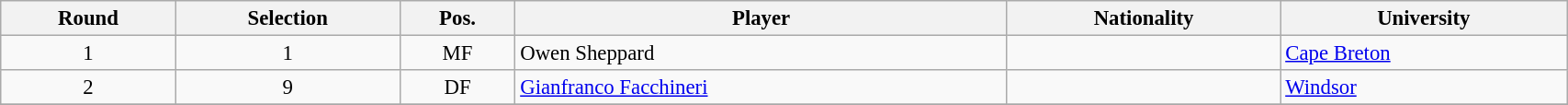<table class="wikitable sortable" style="width:90%; text-align:center; font-size:95%; text-align:left;">
<tr>
<th>Round</th>
<th>Selection</th>
<th>Pos.</th>
<th>Player</th>
<th>Nationality</th>
<th>University</th>
</tr>
<tr>
<td align=center>1</td>
<td align=center>1</td>
<td align=center>MF</td>
<td>Owen Sheppard</td>
<td></td>
<td><a href='#'>Cape Breton</a></td>
</tr>
<tr>
<td align=center>2</td>
<td align=center>9</td>
<td align=center>DF</td>
<td><a href='#'>Gianfranco Facchineri</a></td>
<td></td>
<td><a href='#'>Windsor</a></td>
</tr>
<tr>
</tr>
</table>
